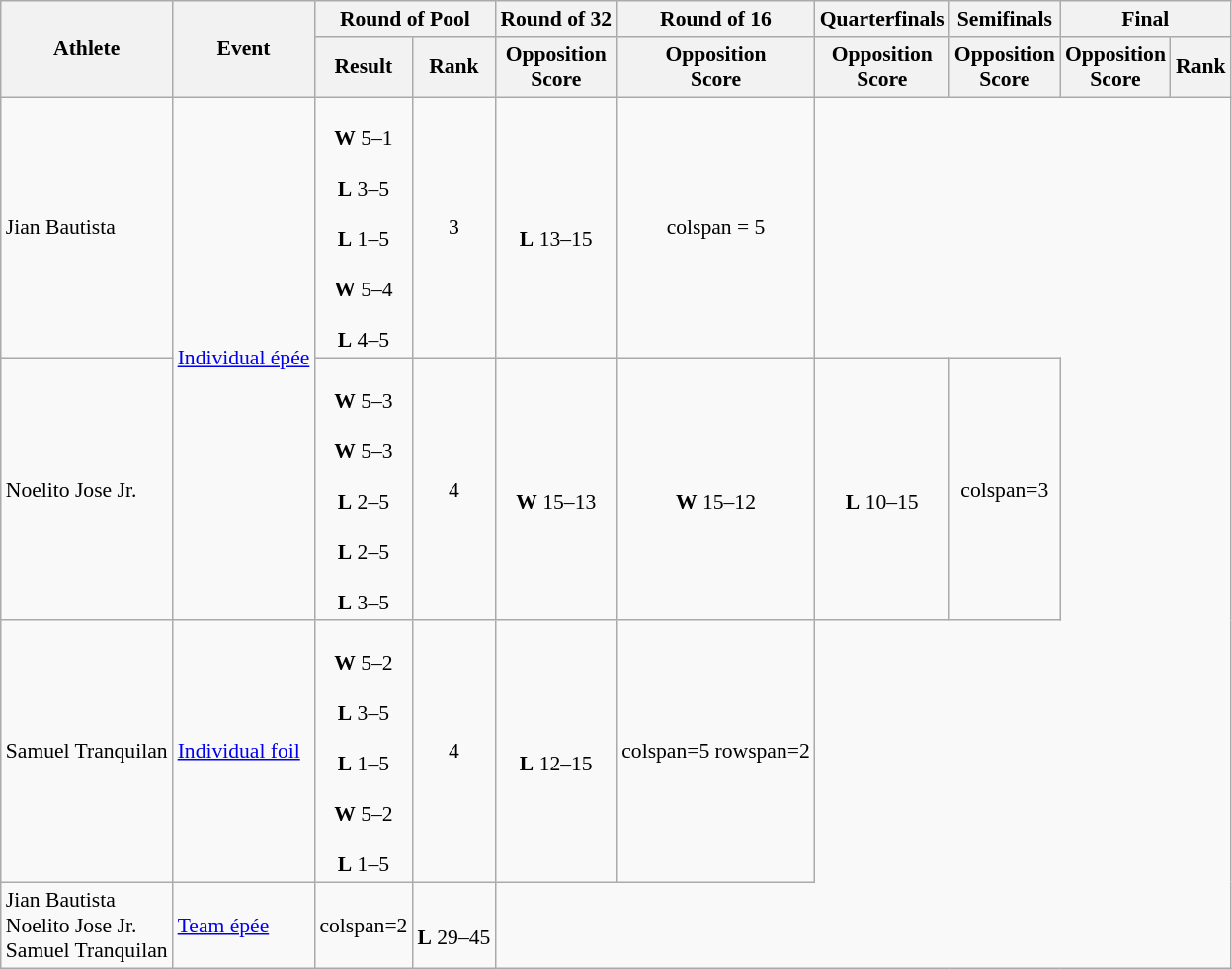<table class="wikitable" border="1" style="font-size:90%">
<tr>
<th rowspan=2>Athlete</th>
<th rowspan=2>Event</th>
<th colspan=2>Round of Pool</th>
<th>Round of 32</th>
<th>Round of 16</th>
<th>Quarterfinals</th>
<th>Semifinals</th>
<th colspan=2>Final</th>
</tr>
<tr>
<th>Result</th>
<th>Rank</th>
<th>Opposition<br>Score</th>
<th>Opposition<br>Score</th>
<th>Opposition<br>Score</th>
<th>Opposition<br>Score</th>
<th>Opposition<br>Score</th>
<th>Rank</th>
</tr>
<tr align=center>
<td align=left>Jian Bautista</td>
<td rowspan=2 align=left><a href='#'>Individual épée</a></td>
<td><br><strong>W</strong> 5–1<br><br><strong>L</strong> 3–5<br><br><strong>L</strong> 1–5<br><br><strong>W</strong> 5–4<br><br><strong>L</strong> 4–5<br></td>
<td>3 <strong></strong></td>
<td><br><strong>L</strong> 13–15</td>
<td>colspan = 5 </td>
</tr>
<tr align=center>
<td align=left>Noelito Jose Jr.</td>
<td><br><strong>W</strong> 5–3<br><br><strong>W</strong> 5–3<br><br><strong>L</strong> 2–5<br><br><strong>L</strong> 2–5<br><br><strong>L</strong> 3–5</td>
<td>4 <strong></strong></td>
<td><br><strong>W</strong> 15–13</td>
<td><br><strong>W</strong> 15–12</td>
<td><br><strong>L</strong> 10–15</td>
<td>colspan=3 </td>
</tr>
<tr align=center>
<td align=left>Samuel Tranquilan</td>
<td align=left><a href='#'>Individual foil</a></td>
<td><br><strong>W</strong> 5–2<br><br><strong>L</strong> 3–5<br><br><strong>L</strong> 1–5<br><br><strong>W</strong> 5–2<br><br><strong>L</strong> 1–5</td>
<td>4 <strong></strong></td>
<td><br><strong>L</strong> 12–15</td>
<td>colspan=5 rowspan=2 </td>
</tr>
<tr align=center>
<td align=left>Jian Bautista<br>Noelito Jose Jr.<br>Samuel Tranquilan</td>
<td align=left><a href='#'>Team épée</a></td>
<td>colspan=2 </td>
<td><br><strong>L</strong> 29–45</td>
</tr>
</table>
